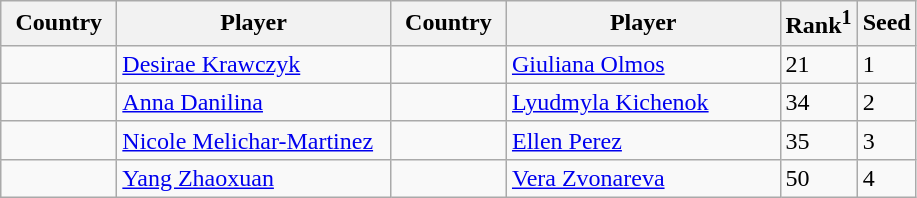<table class="sortable wikitable">
<tr>
<th width="70">Country</th>
<th width="175">Player</th>
<th width="70">Country</th>
<th width="175">Player</th>
<th>Rank<sup>1</sup></th>
<th>Seed</th>
</tr>
<tr>
<td></td>
<td><a href='#'>Desirae Krawczyk</a></td>
<td></td>
<td><a href='#'>Giuliana Olmos</a></td>
<td>21</td>
<td>1</td>
</tr>
<tr>
<td></td>
<td><a href='#'>Anna Danilina</a></td>
<td></td>
<td><a href='#'>Lyudmyla Kichenok</a></td>
<td>34</td>
<td>2</td>
</tr>
<tr>
<td></td>
<td><a href='#'>Nicole Melichar-Martinez</a></td>
<td></td>
<td><a href='#'>Ellen Perez</a></td>
<td>35</td>
<td>3</td>
</tr>
<tr>
<td></td>
<td><a href='#'>Yang Zhaoxuan</a></td>
<td></td>
<td><a href='#'>Vera Zvonareva</a></td>
<td>50</td>
<td>4</td>
</tr>
</table>
